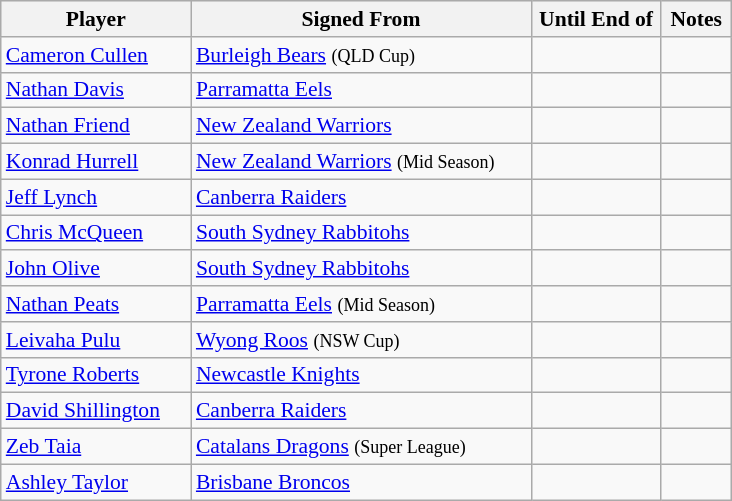<table class="wikitable" style="font-size:90%">
<tr bgcolor="#efefef">
<th width="120">Player</th>
<th width="220">Signed From</th>
<th width="80">Until End of</th>
<th width="40">Notes</th>
</tr>
<tr>
<td><a href='#'>Cameron Cullen</a></td>
<td> <a href='#'>Burleigh Bears</a> <small>(QLD Cup)</small></td>
<td></td>
<td></td>
</tr>
<tr>
<td><a href='#'>Nathan Davis</a></td>
<td> <a href='#'>Parramatta Eels</a></td>
<td></td>
<td></td>
</tr>
<tr>
<td><a href='#'>Nathan Friend</a></td>
<td> <a href='#'>New Zealand Warriors</a></td>
<td></td>
<td></td>
</tr>
<tr>
<td><a href='#'>Konrad Hurrell</a></td>
<td> <a href='#'>New Zealand Warriors</a> <small>(Mid Season)</small></td>
<td></td>
<td></td>
</tr>
<tr>
<td><a href='#'>Jeff Lynch</a></td>
<td> <a href='#'>Canberra Raiders</a></td>
<td></td>
<td></td>
</tr>
<tr>
<td><a href='#'>Chris McQueen</a></td>
<td> <a href='#'>South Sydney Rabbitohs</a></td>
<td></td>
<td></td>
</tr>
<tr>
<td><a href='#'>John Olive</a></td>
<td> <a href='#'>South Sydney Rabbitohs</a></td>
<td></td>
<td></td>
</tr>
<tr>
<td><a href='#'>Nathan Peats</a></td>
<td> <a href='#'>Parramatta Eels</a> <small>(Mid Season)</small></td>
<td></td>
<td></td>
</tr>
<tr>
<td><a href='#'>Leivaha Pulu</a></td>
<td> <a href='#'>Wyong Roos</a> <small>(NSW Cup)</small></td>
<td></td>
<td></td>
</tr>
<tr>
<td><a href='#'>Tyrone Roberts</a></td>
<td> <a href='#'>Newcastle Knights</a></td>
<td></td>
<td></td>
</tr>
<tr>
<td><a href='#'>David Shillington</a></td>
<td> <a href='#'>Canberra Raiders</a></td>
<td></td>
<td></td>
</tr>
<tr>
<td><a href='#'>Zeb Taia</a></td>
<td> <a href='#'>Catalans Dragons</a> <small>(Super League)</small></td>
<td></td>
<td></td>
</tr>
<tr>
<td><a href='#'>Ashley Taylor</a></td>
<td> <a href='#'>Brisbane Broncos</a></td>
<td></td>
<td></td>
</tr>
</table>
